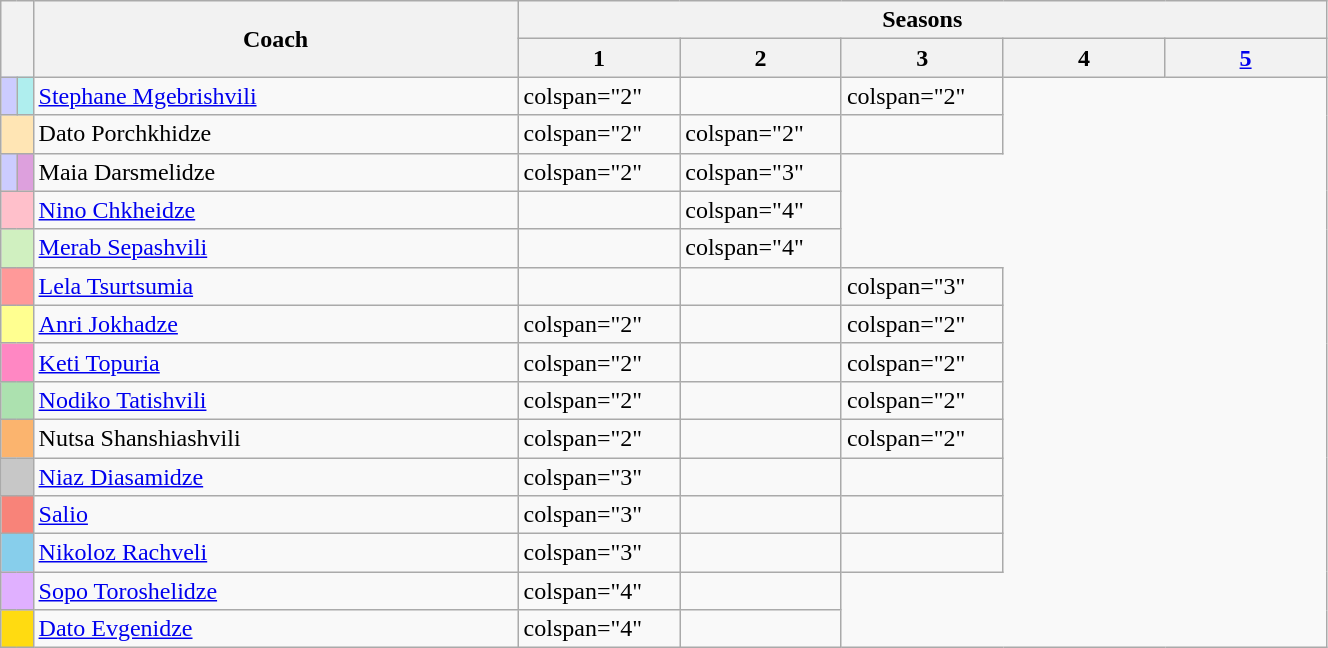<table class="wikitable" width="70%">
<tr>
<th colspan="2" rowspan="2" width="02%"></th>
<th rowspan="2" width="30%">Coach</th>
<th colspan="5">Seasons</th>
</tr>
<tr>
<th width="10%">1</th>
<th width="10%">2</th>
<th width="10%">3</th>
<th width="10%">4</th>
<th width="10%"><a href='#'>5</a></th>
</tr>
<tr>
<td style="background:#ccccff"></td>
<td style="background:#afeeee"></td>
<td><a href='#'>Stephane Mgebrishvili</a></td>
<td>colspan="2" </td>
<td></td>
<td>colspan="2" </td>
</tr>
<tr>
<td colspan="2" style="background:#ffe5b4"></td>
<td>Dato Porchkhidze</td>
<td>colspan="2" </td>
<td>colspan="2" </td>
<td></td>
</tr>
<tr>
<td style="background:#ccccff"></td>
<td style="background:#dda0dd"></td>
<td>Maia Darsmelidze</td>
<td>colspan="2" </td>
<td>colspan="3" </td>
</tr>
<tr>
<td colspan="2" style="background: pink"></td>
<td><a href='#'>Nino Chkheidze</a></td>
<td></td>
<td>colspan="4" </td>
</tr>
<tr>
<td colspan="2" style="background:#d0f0c0"></td>
<td><a href='#'>Merab Sepashvili</a></td>
<td></td>
<td>colspan="4" </td>
</tr>
<tr>
<td colspan="2" style="background:#ff9999"></td>
<td><a href='#'>Lela Tsurtsumia</a></td>
<td></td>
<td></td>
<td>colspan="3" </td>
</tr>
<tr>
<td colspan="2" style="background:#ffff90"></td>
<td><a href='#'>Anri Jokhadze</a></td>
<td>colspan="2" </td>
<td></td>
<td>colspan="2" </td>
</tr>
<tr>
<td colspan="2" style="background:#FF87C3"></td>
<td><a href='#'>Keti Topuria</a></td>
<td>colspan="2" </td>
<td></td>
<td>colspan="2" </td>
</tr>
<tr>
<td colspan="2" style="background:#ace1af"></td>
<td><a href='#'>Nodiko Tatishvili</a></td>
<td>colspan="2" </td>
<td></td>
<td>colspan="2" </td>
</tr>
<tr>
<td colspan="2" style="background:#fbb46e"></td>
<td>Nutsa Shanshiashvili</td>
<td>colspan="2" </td>
<td></td>
<td>colspan="2" </td>
</tr>
<tr>
<td colspan="2" style="background:#c7c7c7"></td>
<td><a href='#'>Niaz Diasamidze</a></td>
<td>colspan="3" </td>
<td></td>
<td></td>
</tr>
<tr>
<td colspan="2" style="background:#f88379"></td>
<td><a href='#'>Salio</a></td>
<td>colspan="3" </td>
<td></td>
<td></td>
</tr>
<tr>
<td colspan="2" style="background:#87ceeb"></td>
<td><a href='#'>Nikoloz Rachveli</a></td>
<td>colspan="3" </td>
<td></td>
<td></td>
</tr>
<tr>
<td colspan="2" style="background:#E0B0FF"></td>
<td><a href='#'>Sopo Toroshelidze</a></td>
<td>colspan="4" </td>
<td></td>
</tr>
<tr>
<td colspan="2" style="background:#ffdb11"></td>
<td><a href='#'>Dato Evgenidze</a></td>
<td>colspan="4" </td>
<td></td>
</tr>
</table>
